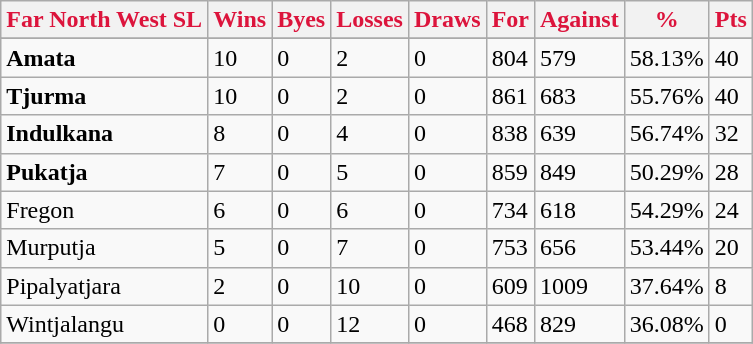<table class="wikitable">
<tr>
<th style="color:crimson">Far North West SL</th>
<th style="color:crimson">Wins</th>
<th style="color:crimson">Byes</th>
<th style="color:crimson">Losses</th>
<th style="color:crimson">Draws</th>
<th style="color:crimson">For</th>
<th style="color:crimson">Against</th>
<th style="color:crimson">%</th>
<th style="color:crimson">Pts</th>
</tr>
<tr>
</tr>
<tr>
<td><strong>	Amata	</strong></td>
<td>10</td>
<td>0</td>
<td>2</td>
<td>0</td>
<td>804</td>
<td>579</td>
<td>58.13%</td>
<td>40</td>
</tr>
<tr>
<td><strong>	Tjurma	</strong></td>
<td>10</td>
<td>0</td>
<td>2</td>
<td>0</td>
<td>861</td>
<td>683</td>
<td>55.76%</td>
<td>40</td>
</tr>
<tr>
<td><strong>	Indulkana	</strong></td>
<td>8</td>
<td>0</td>
<td>4</td>
<td>0</td>
<td>838</td>
<td>639</td>
<td>56.74%</td>
<td>32</td>
</tr>
<tr>
<td><strong>	Pukatja	</strong></td>
<td>7</td>
<td>0</td>
<td>5</td>
<td>0</td>
<td>859</td>
<td>849</td>
<td>50.29%</td>
<td>28</td>
</tr>
<tr>
<td>Fregon</td>
<td>6</td>
<td>0</td>
<td>6</td>
<td>0</td>
<td>734</td>
<td>618</td>
<td>54.29%</td>
<td>24</td>
</tr>
<tr>
<td>Murputja</td>
<td>5</td>
<td>0</td>
<td>7</td>
<td>0</td>
<td>753</td>
<td>656</td>
<td>53.44%</td>
<td>20</td>
</tr>
<tr>
<td>Pipalyatjara</td>
<td>2</td>
<td>0</td>
<td>10</td>
<td>0</td>
<td>609</td>
<td>1009</td>
<td>37.64%</td>
<td>8</td>
</tr>
<tr>
<td>Wintjalangu</td>
<td>0</td>
<td>0</td>
<td>12</td>
<td>0</td>
<td>468</td>
<td>829</td>
<td>36.08%</td>
<td>0</td>
</tr>
<tr>
</tr>
</table>
